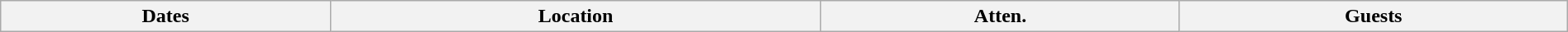<table class="wikitable" width="100%">
<tr>
<th>Dates</th>
<th>Location</th>
<th>Atten.</th>
<th>Guests<br>

</th>
</tr>
</table>
